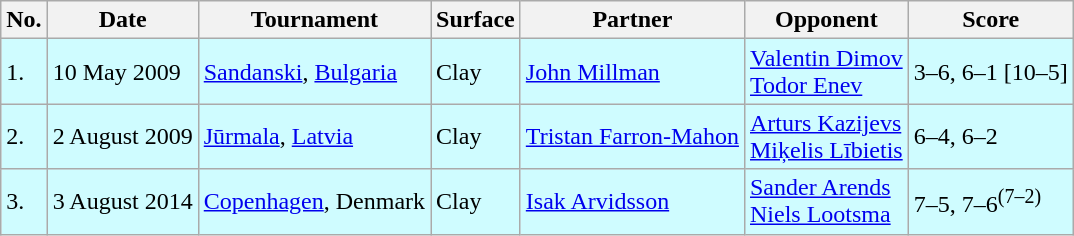<table class="wikitable">
<tr>
<th>No.</th>
<th>Date</th>
<th>Tournament</th>
<th>Surface</th>
<th>Partner</th>
<th>Opponent</th>
<th>Score</th>
</tr>
<tr bgcolor="CFFCFF">
<td>1.</td>
<td>10 May 2009</td>
<td><a href='#'>Sandanski</a>, <a href='#'>Bulgaria</a></td>
<td>Clay</td>
<td> <a href='#'>John Millman</a></td>
<td> <a href='#'>Valentin Dimov</a> <br>  <a href='#'>Todor Enev</a></td>
<td>3–6, 6–1 [10–5]</td>
</tr>
<tr bgcolor="CFFCFF">
<td>2.</td>
<td>2 August 2009</td>
<td><a href='#'>Jūrmala</a>, <a href='#'>Latvia</a></td>
<td>Clay</td>
<td> <a href='#'>Tristan Farron-Mahon</a></td>
<td> <a href='#'>Arturs Kazijevs</a> <br>  <a href='#'>Miķelis Lībietis</a></td>
<td>6–4, 6–2</td>
</tr>
<tr bgcolor="CFFCFF">
<td>3.</td>
<td>3 August 2014</td>
<td><a href='#'>Copenhagen</a>, Denmark</td>
<td>Clay</td>
<td> <a href='#'>Isak Arvidsson</a></td>
<td> <a href='#'>Sander Arends</a> <br>  <a href='#'>Niels Lootsma</a></td>
<td>7–5, 7–6<sup>(7–2)</sup></td>
</tr>
</table>
